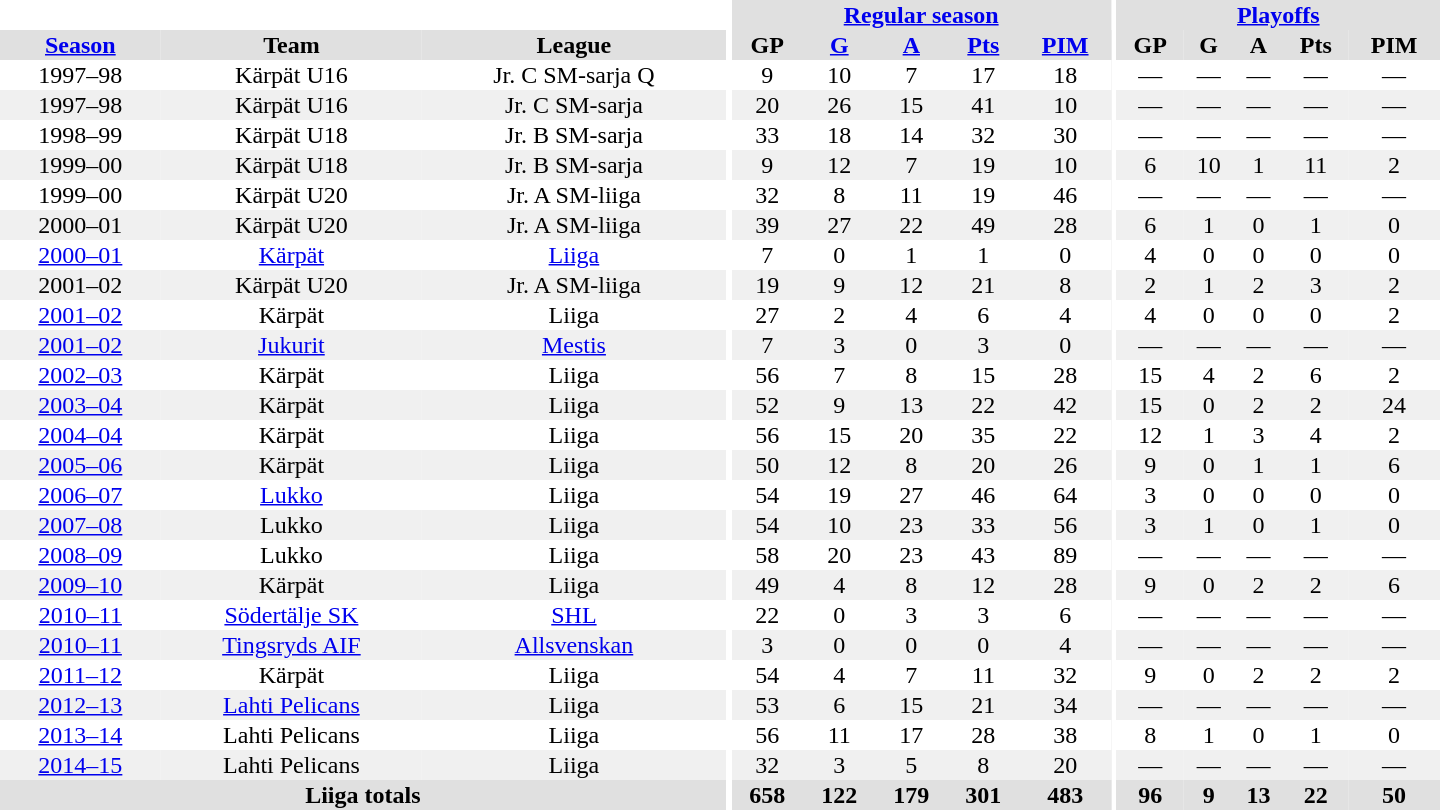<table border="0" cellpadding="1" cellspacing="0" style="text-align:center; width:60em">
<tr bgcolor="#e0e0e0">
<th colspan="3" bgcolor="#ffffff"></th>
<th rowspan="99" bgcolor="#ffffff"></th>
<th colspan="5"><a href='#'>Regular season</a></th>
<th rowspan="99" bgcolor="#ffffff"></th>
<th colspan="5"><a href='#'>Playoffs</a></th>
</tr>
<tr bgcolor="#e0e0e0">
<th><a href='#'>Season</a></th>
<th>Team</th>
<th>League</th>
<th>GP</th>
<th><a href='#'>G</a></th>
<th><a href='#'>A</a></th>
<th><a href='#'>Pts</a></th>
<th><a href='#'>PIM</a></th>
<th>GP</th>
<th>G</th>
<th>A</th>
<th>Pts</th>
<th>PIM</th>
</tr>
<tr>
<td>1997–98</td>
<td>Kärpät U16</td>
<td>Jr. C SM-sarja Q</td>
<td>9</td>
<td>10</td>
<td>7</td>
<td>17</td>
<td>18</td>
<td>—</td>
<td>—</td>
<td>—</td>
<td>—</td>
<td>—</td>
</tr>
<tr bgcolor="#f0f0f0">
<td>1997–98</td>
<td>Kärpät U16</td>
<td>Jr. C SM-sarja</td>
<td>20</td>
<td>26</td>
<td>15</td>
<td>41</td>
<td>10</td>
<td>—</td>
<td>—</td>
<td>—</td>
<td>—</td>
<td>—</td>
</tr>
<tr>
<td>1998–99</td>
<td>Kärpät U18</td>
<td>Jr. B SM-sarja</td>
<td>33</td>
<td>18</td>
<td>14</td>
<td>32</td>
<td>30</td>
<td>—</td>
<td>—</td>
<td>—</td>
<td>—</td>
<td>—</td>
</tr>
<tr bgcolor="#f0f0f0">
<td>1999–00</td>
<td>Kärpät U18</td>
<td>Jr. B SM-sarja</td>
<td>9</td>
<td>12</td>
<td>7</td>
<td>19</td>
<td>10</td>
<td>6</td>
<td>10</td>
<td>1</td>
<td>11</td>
<td>2</td>
</tr>
<tr>
<td>1999–00</td>
<td>Kärpät U20</td>
<td>Jr. A SM-liiga</td>
<td>32</td>
<td>8</td>
<td>11</td>
<td>19</td>
<td>46</td>
<td>—</td>
<td>—</td>
<td>—</td>
<td>—</td>
<td>—</td>
</tr>
<tr bgcolor="#f0f0f0">
<td>2000–01</td>
<td>Kärpät U20</td>
<td>Jr. A SM-liiga</td>
<td>39</td>
<td>27</td>
<td>22</td>
<td>49</td>
<td>28</td>
<td>6</td>
<td>1</td>
<td>0</td>
<td>1</td>
<td>0</td>
</tr>
<tr>
<td><a href='#'>2000–01</a></td>
<td><a href='#'>Kärpät</a></td>
<td><a href='#'>Liiga</a></td>
<td>7</td>
<td>0</td>
<td>1</td>
<td>1</td>
<td>0</td>
<td>4</td>
<td>0</td>
<td>0</td>
<td>0</td>
<td>0</td>
</tr>
<tr bgcolor="#f0f0f0">
<td>2001–02</td>
<td>Kärpät U20</td>
<td>Jr. A SM-liiga</td>
<td>19</td>
<td>9</td>
<td>12</td>
<td>21</td>
<td>8</td>
<td>2</td>
<td>1</td>
<td>2</td>
<td>3</td>
<td>2</td>
</tr>
<tr>
<td><a href='#'>2001–02</a></td>
<td>Kärpät</td>
<td>Liiga</td>
<td>27</td>
<td>2</td>
<td>4</td>
<td>6</td>
<td>4</td>
<td>4</td>
<td>0</td>
<td>0</td>
<td>0</td>
<td>2</td>
</tr>
<tr bgcolor="#f0f0f0">
<td><a href='#'>2001–02</a></td>
<td><a href='#'>Jukurit</a></td>
<td><a href='#'>Mestis</a></td>
<td>7</td>
<td>3</td>
<td>0</td>
<td>3</td>
<td>0</td>
<td>—</td>
<td>—</td>
<td>—</td>
<td>—</td>
<td>—</td>
</tr>
<tr>
<td><a href='#'>2002–03</a></td>
<td>Kärpät</td>
<td>Liiga</td>
<td>56</td>
<td>7</td>
<td>8</td>
<td>15</td>
<td>28</td>
<td>15</td>
<td>4</td>
<td>2</td>
<td>6</td>
<td>2</td>
</tr>
<tr bgcolor="#f0f0f0">
<td><a href='#'>2003–04</a></td>
<td>Kärpät</td>
<td>Liiga</td>
<td>52</td>
<td>9</td>
<td>13</td>
<td>22</td>
<td>42</td>
<td>15</td>
<td>0</td>
<td>2</td>
<td>2</td>
<td>24</td>
</tr>
<tr>
<td><a href='#'>2004–04</a></td>
<td>Kärpät</td>
<td>Liiga</td>
<td>56</td>
<td>15</td>
<td>20</td>
<td>35</td>
<td>22</td>
<td>12</td>
<td>1</td>
<td>3</td>
<td>4</td>
<td>2</td>
</tr>
<tr bgcolor="#f0f0f0">
<td><a href='#'>2005–06</a></td>
<td>Kärpät</td>
<td>Liiga</td>
<td>50</td>
<td>12</td>
<td>8</td>
<td>20</td>
<td>26</td>
<td>9</td>
<td>0</td>
<td>1</td>
<td>1</td>
<td>6</td>
</tr>
<tr>
<td><a href='#'>2006–07</a></td>
<td><a href='#'>Lukko</a></td>
<td>Liiga</td>
<td>54</td>
<td>19</td>
<td>27</td>
<td>46</td>
<td>64</td>
<td>3</td>
<td>0</td>
<td>0</td>
<td>0</td>
<td>0</td>
</tr>
<tr bgcolor="#f0f0f0">
<td><a href='#'>2007–08</a></td>
<td>Lukko</td>
<td>Liiga</td>
<td>54</td>
<td>10</td>
<td>23</td>
<td>33</td>
<td>56</td>
<td>3</td>
<td>1</td>
<td>0</td>
<td>1</td>
<td>0</td>
</tr>
<tr>
<td><a href='#'>2008–09</a></td>
<td>Lukko</td>
<td>Liiga</td>
<td>58</td>
<td>20</td>
<td>23</td>
<td>43</td>
<td>89</td>
<td>—</td>
<td>—</td>
<td>—</td>
<td>—</td>
<td>—</td>
</tr>
<tr bgcolor="#f0f0f0">
<td><a href='#'>2009–10</a></td>
<td>Kärpät</td>
<td>Liiga</td>
<td>49</td>
<td>4</td>
<td>8</td>
<td>12</td>
<td>28</td>
<td>9</td>
<td>0</td>
<td>2</td>
<td>2</td>
<td>6</td>
</tr>
<tr>
<td><a href='#'>2010–11</a></td>
<td><a href='#'>Södertälje SK</a></td>
<td><a href='#'>SHL</a></td>
<td>22</td>
<td>0</td>
<td>3</td>
<td>3</td>
<td>6</td>
<td>—</td>
<td>—</td>
<td>—</td>
<td>—</td>
<td>—</td>
</tr>
<tr bgcolor="#f0f0f0">
<td><a href='#'>2010–11</a></td>
<td><a href='#'>Tingsryds AIF</a></td>
<td><a href='#'>Allsvenskan</a></td>
<td>3</td>
<td>0</td>
<td>0</td>
<td>0</td>
<td>4</td>
<td>—</td>
<td>—</td>
<td>—</td>
<td>—</td>
<td>—</td>
</tr>
<tr>
<td><a href='#'>2011–12</a></td>
<td>Kärpät</td>
<td>Liiga</td>
<td>54</td>
<td>4</td>
<td>7</td>
<td>11</td>
<td>32</td>
<td>9</td>
<td>0</td>
<td>2</td>
<td>2</td>
<td>2</td>
</tr>
<tr bgcolor="#f0f0f0">
<td><a href='#'>2012–13</a></td>
<td><a href='#'>Lahti Pelicans</a></td>
<td>Liiga</td>
<td>53</td>
<td>6</td>
<td>15</td>
<td>21</td>
<td>34</td>
<td>—</td>
<td>—</td>
<td>—</td>
<td>—</td>
<td>—</td>
</tr>
<tr>
<td><a href='#'>2013–14</a></td>
<td>Lahti Pelicans</td>
<td>Liiga</td>
<td>56</td>
<td>11</td>
<td>17</td>
<td>28</td>
<td>38</td>
<td>8</td>
<td>1</td>
<td>0</td>
<td>1</td>
<td>0</td>
</tr>
<tr bgcolor="#f0f0f0">
<td><a href='#'>2014–15</a></td>
<td>Lahti Pelicans</td>
<td>Liiga</td>
<td>32</td>
<td>3</td>
<td>5</td>
<td>8</td>
<td>20</td>
<td>—</td>
<td>—</td>
<td>—</td>
<td>—</td>
<td>—</td>
</tr>
<tr>
</tr>
<tr ALIGN="center" bgcolor="#e0e0e0">
<th colspan="3">Liiga totals</th>
<th ALIGN="center">658</th>
<th ALIGN="center">122</th>
<th ALIGN="center">179</th>
<th ALIGN="center">301</th>
<th ALIGN="center">483</th>
<th ALIGN="center">96</th>
<th ALIGN="center">9</th>
<th ALIGN="center">13</th>
<th ALIGN="center">22</th>
<th ALIGN="center">50</th>
</tr>
</table>
